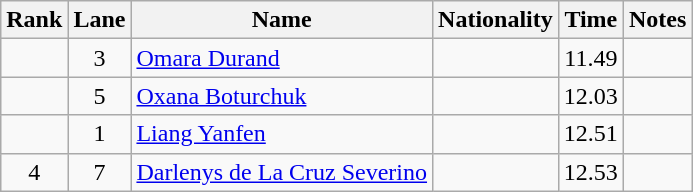<table class="wikitable sortable" style="text-align:center">
<tr>
<th>Rank</th>
<th>Lane</th>
<th>Name</th>
<th>Nationality</th>
<th>Time</th>
<th>Notes</th>
</tr>
<tr>
<td></td>
<td>3</td>
<td align="left"><a href='#'>Omara Durand</a></td>
<td align="left"></td>
<td>11.49</td>
<td></td>
</tr>
<tr>
<td></td>
<td>5</td>
<td align="left"><a href='#'>Oxana Boturchuk</a></td>
<td align="left"></td>
<td>12.03</td>
<td></td>
</tr>
<tr>
<td></td>
<td>1</td>
<td align="left"><a href='#'>Liang Yanfen</a></td>
<td align="left"></td>
<td>12.51</td>
<td></td>
</tr>
<tr>
<td>4</td>
<td>7</td>
<td align="left"><a href='#'>Darlenys de La Cruz Severino</a></td>
<td align="left"></td>
<td>12.53</td>
<td></td>
</tr>
</table>
